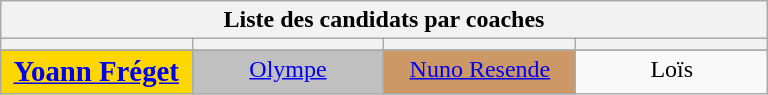<table class="wikitable" style="margin:0.5em auto">
<tr>
<th colspan=4 style="width:95%;">Liste des candidats par coaches</th>
</tr>
<tr>
<th style="width:23%;" scope="col"></th>
<th style="width:23%;" scope="col"></th>
<th style="width:23%;" scope="col"></th>
<th style="width:23%;" scope="col"></th>
</tr>
<tr>
</tr>
<tr align="center" valign="top">
<td style="text-align:center;background:gold"><strong><big><a href='#'>Yoann Fréget</a></big></strong> <br></td>
<td style="text-align:center;background:silver"><a href='#'>Olympe</a><br> </td>
<td style="text-align:center;background:#c96"><a href='#'>Nuno Resende</a><br> </td>
<td style="text-align:center;">Loïs<br> </td>
</tr>
</table>
